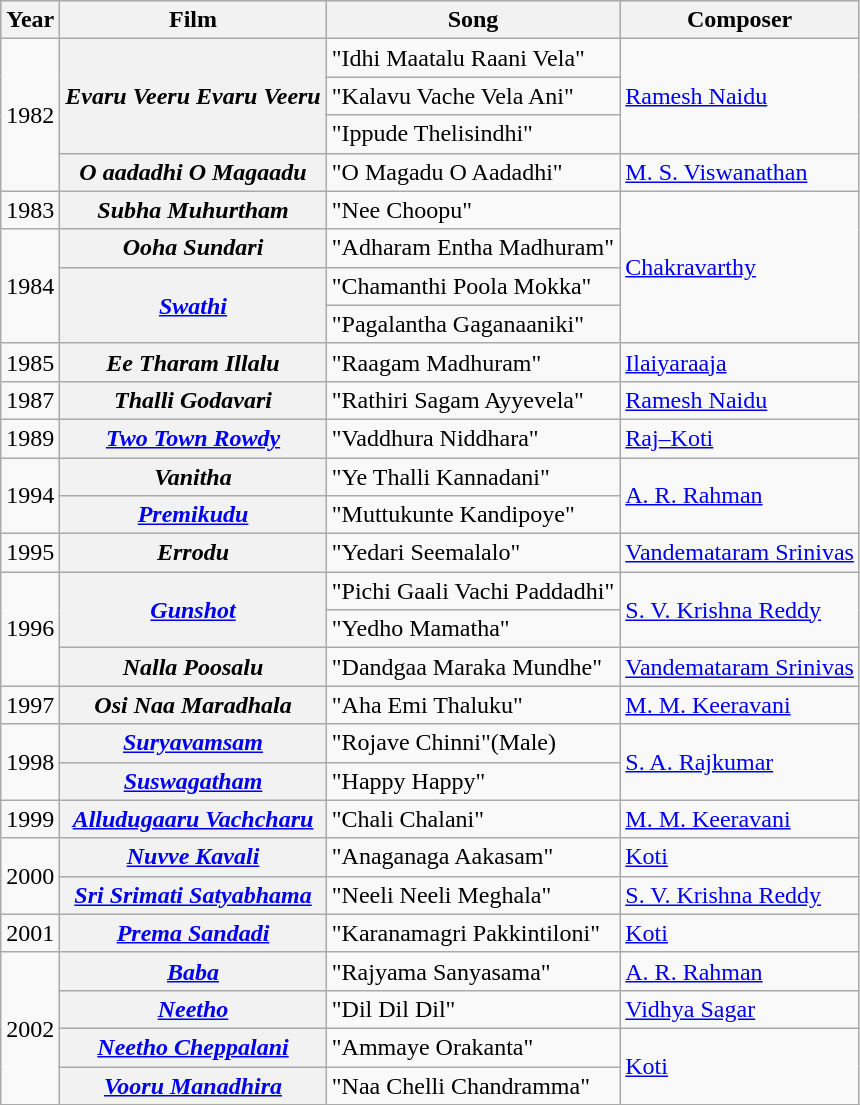<table class="wikitable">
<tr style="background:#ccc; text-align:center;">
<th>Year</th>
<th>Film</th>
<th>Song</th>
<th>Composer</th>
</tr>
<tr>
<td rowspan="4">1982</td>
<th rowspan="3"><em>Evaru Veeru Evaru Veeru</em></th>
<td>"Idhi Maatalu Raani Vela"</td>
<td rowspan="3"><a href='#'>Ramesh Naidu</a></td>
</tr>
<tr>
<td>"Kalavu Vache Vela Ani"</td>
</tr>
<tr>
<td>"Ippude Thelisindhi"</td>
</tr>
<tr>
<th><em>O aadadhi O Magaadu</em></th>
<td>"O Magadu O Aadadhi"</td>
<td><a href='#'>M. S. Viswanathan</a></td>
</tr>
<tr>
<td>1983</td>
<th><em>Subha Muhurtham</em></th>
<td>"Nee Choopu"</td>
<td rowspan="4"><a href='#'>Chakravarthy</a></td>
</tr>
<tr>
<td rowspan="3">1984</td>
<th><em>Ooha Sundari</em></th>
<td>"Adharam Entha Madhuram"</td>
</tr>
<tr>
<th rowspan="2"><a href='#'><em>Swathi</em></a></th>
<td>"Chamanthi Poola Mokka"</td>
</tr>
<tr>
<td>"Pagalantha Gaganaaniki"</td>
</tr>
<tr>
<td>1985</td>
<th><em>Ee Tharam Illalu</em></th>
<td>"Raagam Madhuram"</td>
<td><a href='#'>Ilaiyaraaja</a></td>
</tr>
<tr>
<td>1987</td>
<th><em>Thalli Godavari</em></th>
<td>"Rathiri Sagam Ayyevela"</td>
<td><a href='#'>Ramesh Naidu</a></td>
</tr>
<tr>
<td>1989</td>
<th><em><a href='#'>Two Town Rowdy</a></em></th>
<td>"Vaddhura Niddhara"</td>
<td><a href='#'>Raj–Koti</a></td>
</tr>
<tr>
<td rowspan="2">1994</td>
<th><em>Vanitha</em></th>
<td>"Ye Thalli Kannadani"</td>
<td rowspan="2"><a href='#'>A. R. Rahman</a></td>
</tr>
<tr>
<th><em><a href='#'>Premikudu</a></em></th>
<td>"Muttukunte Kandipoye"</td>
</tr>
<tr>
<td>1995</td>
<th><em>Errodu</em></th>
<td>"Yedari Seemalalo"</td>
<td><a href='#'>Vandemataram Srinivas</a></td>
</tr>
<tr>
<td rowspan="3">1996</td>
<th rowspan="2"><a href='#'><em>Gunshot</em></a></th>
<td>"Pichi Gaali Vachi Paddadhi"</td>
<td rowspan="2"><a href='#'>S. V. Krishna Reddy</a></td>
</tr>
<tr>
<td>"Yedho Mamatha"</td>
</tr>
<tr>
<th><em>Nalla Poosalu</em></th>
<td>"Dandgaa Maraka Mundhe"</td>
<td><a href='#'>Vandemataram Srinivas</a></td>
</tr>
<tr>
<td>1997</td>
<th><em>Osi Naa Maradhala</em></th>
<td>"Aha Emi Thaluku"</td>
<td><a href='#'>M. M. Keeravani</a></td>
</tr>
<tr>
<td rowspan="2">1998</td>
<th><a href='#'><em>Suryavamsam</em></a></th>
<td>"Rojave Chinni"(Male)</td>
<td rowspan="2"><a href='#'>S. A. Rajkumar</a></td>
</tr>
<tr>
<th><em><a href='#'>Suswagatham</a></em></th>
<td>"Happy Happy"</td>
</tr>
<tr>
<td>1999</td>
<th><em><a href='#'>Alludugaaru Vachcharu</a></em></th>
<td>"Chali Chalani"</td>
<td><a href='#'>M. M. Keeravani</a></td>
</tr>
<tr>
<td rowspan="2">2000</td>
<th><em><a href='#'>Nuvve Kavali</a></em></th>
<td>"Anaganaga Aakasam"</td>
<td><a href='#'>Koti</a></td>
</tr>
<tr>
<th><em><a href='#'>Sri Srimati Satyabhama</a></em></th>
<td>"Neeli Neeli Meghala"</td>
<td><a href='#'>S. V. Krishna Reddy</a></td>
</tr>
<tr>
<td>2001</td>
<th><em><a href='#'>Prema Sandadi</a></em></th>
<td>"Karanamagri Pakkintiloni"</td>
<td><a href='#'>Koti</a></td>
</tr>
<tr>
<td rowspan="4">2002</td>
<th><a href='#'><em>Baba</em></a></th>
<td>"Rajyama Sanyasama"</td>
<td><a href='#'>A. R. Rahman</a></td>
</tr>
<tr>
<th><em><a href='#'>Neetho</a></em></th>
<td>"Dil Dil Dil"</td>
<td><a href='#'>Vidhya Sagar</a></td>
</tr>
<tr>
<th><em><a href='#'>Neetho Cheppalani</a></em></th>
<td>"Ammaye Orakanta"</td>
<td rowspan="2"><a href='#'>Koti</a></td>
</tr>
<tr>
<th><a href='#'><em>Vooru Manadhira</em></a></th>
<td>"Naa Chelli Chandramma"</td>
</tr>
<tr>
</tr>
</table>
